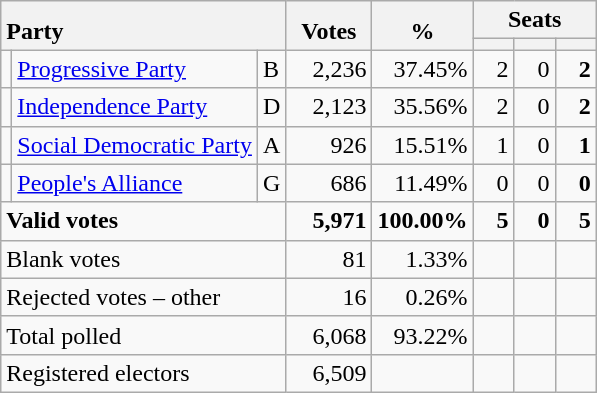<table class="wikitable" border="1" style="text-align:right;">
<tr>
<th style="text-align:left;" valign=bottom rowspan=2 colspan=3>Party</th>
<th align=center valign=bottom rowspan=2 width="50">Votes</th>
<th align=center valign=bottom rowspan=2 width="50">%</th>
<th colspan=3>Seats</th>
</tr>
<tr>
<th align=center valign=bottom width="20"><small></small></th>
<th align=center valign=bottom width="20"><small><a href='#'></a></small></th>
<th align=center valign=bottom width="20"><small></small></th>
</tr>
<tr>
<td></td>
<td align=left><a href='#'>Progressive Party</a></td>
<td align=left>B</td>
<td>2,236</td>
<td>37.45%</td>
<td>2</td>
<td>0</td>
<td><strong>2</strong></td>
</tr>
<tr>
<td></td>
<td align=left><a href='#'>Independence Party</a></td>
<td align=left>D</td>
<td>2,123</td>
<td>35.56%</td>
<td>2</td>
<td>0</td>
<td><strong>2</strong></td>
</tr>
<tr>
<td></td>
<td align=left><a href='#'>Social Democratic Party</a></td>
<td align=left>A</td>
<td>926</td>
<td>15.51%</td>
<td>1</td>
<td>0</td>
<td><strong>1</strong></td>
</tr>
<tr>
<td></td>
<td align=left><a href='#'>People's Alliance</a></td>
<td align=left>G</td>
<td>686</td>
<td>11.49%</td>
<td>0</td>
<td>0</td>
<td><strong>0</strong></td>
</tr>
<tr style="font-weight:bold">
<td align=left colspan=3>Valid votes</td>
<td>5,971</td>
<td>100.00%</td>
<td>5</td>
<td>0</td>
<td>5</td>
</tr>
<tr>
<td align=left colspan=3>Blank votes</td>
<td>81</td>
<td>1.33%</td>
<td></td>
<td></td>
<td></td>
</tr>
<tr>
<td align=left colspan=3>Rejected votes – other</td>
<td>16</td>
<td>0.26%</td>
<td></td>
<td></td>
<td></td>
</tr>
<tr>
<td align=left colspan=3>Total polled</td>
<td>6,068</td>
<td>93.22%</td>
<td></td>
<td></td>
<td></td>
</tr>
<tr>
<td align=left colspan=3>Registered electors</td>
<td>6,509</td>
<td></td>
<td></td>
<td></td>
<td></td>
</tr>
</table>
